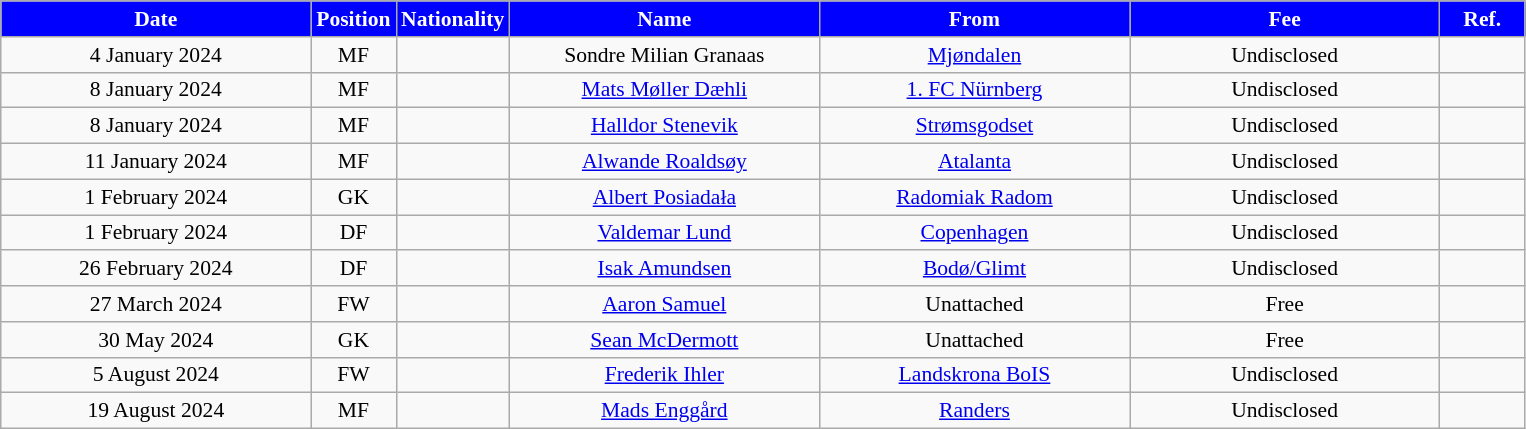<table class="wikitable"  style="text-align:center; font-size:90%; ">
<tr>
<th style="background:#00f; color:white; width:200px;">Date</th>
<th style="background:#00f; color:white; width:50px;">Position</th>
<th style="background:#00f; color:white; width:50px;">Nationality</th>
<th style="background:#00f; color:white; width:200px;">Name</th>
<th style="background:#00f; color:white; width:200px;">From</th>
<th style="background:#00f; color:white; width:200px;">Fee</th>
<th style="background:#00f; color:white; width:50px;">Ref.</th>
</tr>
<tr>
<td>4 January 2024</td>
<td>MF</td>
<td></td>
<td>Sondre Milian Granaas</td>
<td><a href='#'>Mjøndalen</a></td>
<td>Undisclosed</td>
<td></td>
</tr>
<tr>
<td>8 January 2024</td>
<td>MF</td>
<td></td>
<td><a href='#'>Mats Møller Dæhli</a></td>
<td><a href='#'>1. FC Nürnberg</a></td>
<td>Undisclosed</td>
<td></td>
</tr>
<tr>
<td>8 January 2024</td>
<td>MF</td>
<td></td>
<td><a href='#'>Halldor Stenevik</a></td>
<td><a href='#'>Strømsgodset</a></td>
<td>Undisclosed</td>
<td></td>
</tr>
<tr>
<td>11 January 2024</td>
<td>MF</td>
<td></td>
<td><a href='#'>Alwande Roaldsøy</a></td>
<td><a href='#'>Atalanta</a></td>
<td>Undisclosed</td>
<td></td>
</tr>
<tr>
<td>1 February 2024</td>
<td>GK</td>
<td></td>
<td><a href='#'>Albert Posiadała</a></td>
<td><a href='#'>Radomiak Radom</a></td>
<td>Undisclosed</td>
<td></td>
</tr>
<tr>
<td>1 February 2024</td>
<td>DF</td>
<td></td>
<td><a href='#'>Valdemar Lund</a></td>
<td><a href='#'>Copenhagen</a></td>
<td>Undisclosed</td>
<td></td>
</tr>
<tr>
<td>26 February 2024</td>
<td>DF</td>
<td></td>
<td><a href='#'>Isak Amundsen</a></td>
<td><a href='#'>Bodø/Glimt</a></td>
<td>Undisclosed</td>
<td></td>
</tr>
<tr>
<td>27 March 2024</td>
<td>FW</td>
<td></td>
<td><a href='#'>Aaron Samuel</a></td>
<td>Unattached</td>
<td>Free</td>
<td></td>
</tr>
<tr>
<td>30 May 2024</td>
<td>GK</td>
<td></td>
<td><a href='#'>Sean McDermott</a></td>
<td>Unattached</td>
<td>Free</td>
<td></td>
</tr>
<tr>
<td>5 August 2024</td>
<td>FW</td>
<td></td>
<td><a href='#'>Frederik Ihler</a></td>
<td><a href='#'>Landskrona BoIS</a></td>
<td>Undisclosed</td>
<td></td>
</tr>
<tr>
<td>19 August 2024</td>
<td>MF</td>
<td></td>
<td><a href='#'>Mads Enggård</a></td>
<td><a href='#'>Randers</a></td>
<td>Undisclosed</td>
<td></td>
</tr>
</table>
